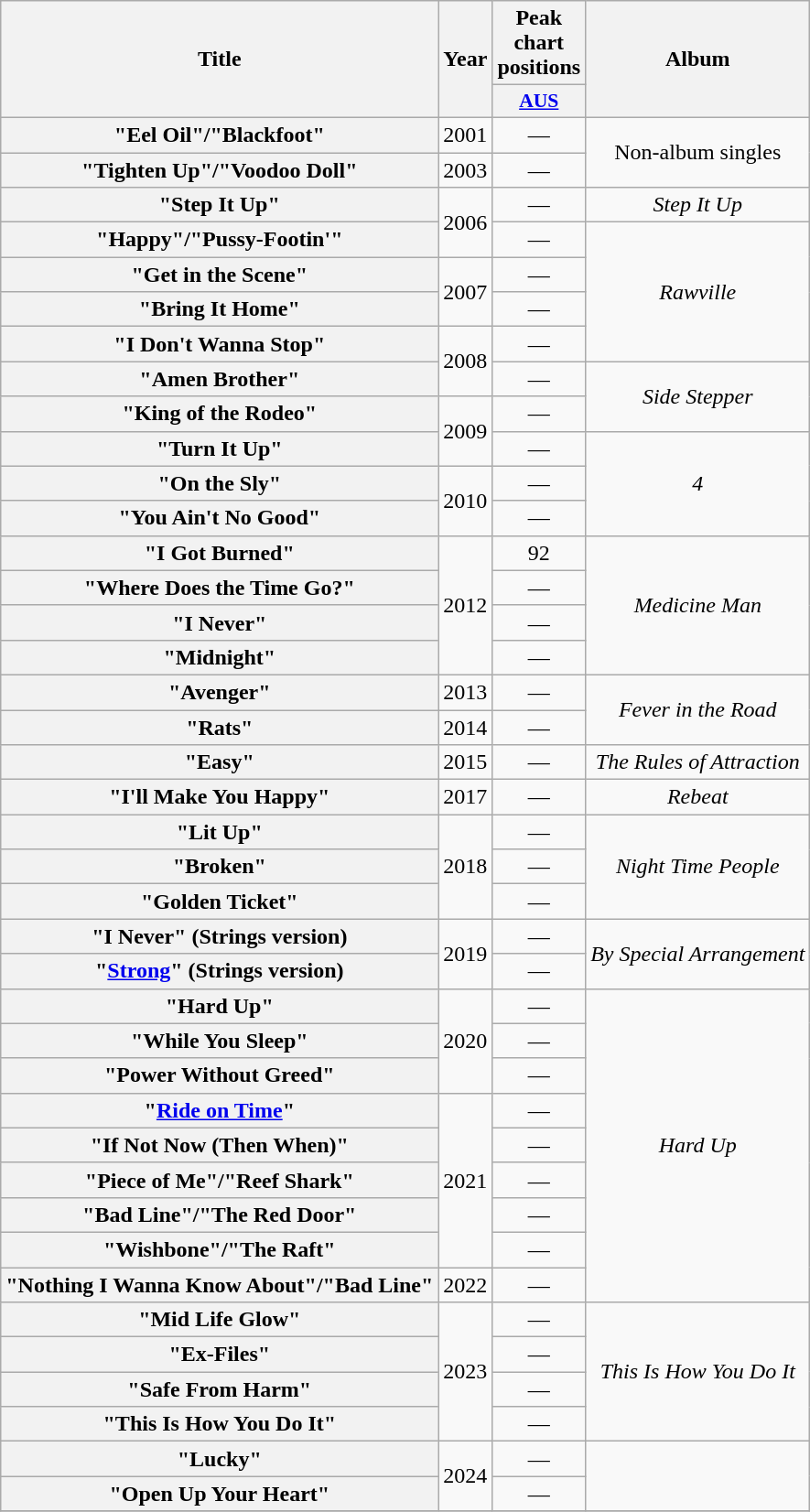<table class="wikitable plainrowheaders" style="text-align:center;" border="1">
<tr>
<th scope="col" rowspan="2">Title</th>
<th scope="col" rowspan="2">Year</th>
<th scope="col" colspan="1">Peak chart positions</th>
<th scope="col" rowspan="2">Album</th>
</tr>
<tr>
<th scope="col" style="width:3em;font-size:90%;"><a href='#'>AUS</a><br></th>
</tr>
<tr>
<th scope="row">"Eel Oil"/"Blackfoot"</th>
<td>2001</td>
<td>—</td>
<td rowspan="2">Non-album singles</td>
</tr>
<tr>
<th scope="row">"Tighten Up"/"Voodoo Doll"</th>
<td>2003</td>
<td>—</td>
</tr>
<tr>
<th scope="row">"Step It Up"</th>
<td rowspan="2">2006</td>
<td>—</td>
<td><em>Step It Up</em></td>
</tr>
<tr>
<th scope="row">"Happy"/"Pussy-Footin'"</th>
<td>—</td>
<td rowspan="4"><em>Rawville</em></td>
</tr>
<tr>
<th scope="row">"Get in the Scene" </th>
<td rowspan="2">2007</td>
<td>—</td>
</tr>
<tr>
<th scope="row">"Bring It Home" </th>
<td>—</td>
</tr>
<tr>
<th scope="row">"I Don't Wanna Stop"</th>
<td rowspan="2">2008</td>
<td>—</td>
</tr>
<tr>
<th scope="row">"Amen Brother"</th>
<td>—</td>
<td rowspan="2"><em>Side Stepper</em></td>
</tr>
<tr>
<th scope="row">"King of the Rodeo" </th>
<td rowspan="2">2009</td>
<td>—</td>
</tr>
<tr>
<th scope="row">"Turn It Up" </th>
<td>—</td>
<td rowspan="3"><em>4</em></td>
</tr>
<tr>
<th scope="row">"On the Sly" </th>
<td rowspan="2">2010</td>
<td>—</td>
</tr>
<tr>
<th scope="row">"You Ain't No Good"</th>
<td>—</td>
</tr>
<tr>
<th scope="row">"I Got Burned" </th>
<td rowspan="4">2012</td>
<td>92</td>
<td rowspan="4"><em>Medicine Man</em></td>
</tr>
<tr>
<th scope="row">"Where Does the Time Go?" </th>
<td>—</td>
</tr>
<tr>
<th scope="row">"I Never" </th>
<td>—</td>
</tr>
<tr>
<th scope="row">"Midnight" </th>
<td>—</td>
</tr>
<tr>
<th scope="row">"Avenger"</th>
<td>2013</td>
<td>—</td>
<td rowspan="2"><em>Fever in the Road</em></td>
</tr>
<tr>
<th scope="row">"Rats" </th>
<td>2014</td>
<td>—</td>
</tr>
<tr>
<th scope="row">"Easy"</th>
<td>2015</td>
<td>—</td>
<td><em>The Rules of Attraction</em></td>
</tr>
<tr>
<th scope="row">"I'll Make You Happy" </th>
<td>2017</td>
<td>—</td>
<td><em>Rebeat</em></td>
</tr>
<tr>
<th scope="row">"Lit Up"</th>
<td rowspan="3">2018</td>
<td>—</td>
<td rowspan="3"><em>Night Time People</em></td>
</tr>
<tr>
<th scope="row">"Broken"</th>
<td>—</td>
</tr>
<tr>
<th scope="row">"Golden Ticket"</th>
<td>—</td>
</tr>
<tr>
<th scope="row">"I Never" (Strings version) </th>
<td rowspan="2">2019</td>
<td>—</td>
<td rowspan="2"><em>By Special Arrangement</em></td>
</tr>
<tr>
<th scope="row">"<a href='#'>Strong</a>" (Strings version)</th>
<td>—</td>
</tr>
<tr>
<th scope="row">"Hard Up"</th>
<td rowspan="3">2020</td>
<td>—</td>
<td rowspan="9"><em>Hard Up</em></td>
</tr>
<tr>
<th scope="row">"While You Sleep" </th>
<td>—</td>
</tr>
<tr>
<th scope="row">"Power Without Greed"</th>
<td>—</td>
</tr>
<tr>
<th scope="row">"<a href='#'>Ride on Time</a>"</th>
<td rowspan="5">2021</td>
<td>—</td>
</tr>
<tr>
<th scope="row">"If Not Now (Then When)" </th>
<td>—</td>
</tr>
<tr>
<th scope="row">"Piece of Me"/"Reef Shark"</th>
<td>—</td>
</tr>
<tr>
<th scope="row">"Bad Line"/"The Red Door"</th>
<td>—</td>
</tr>
<tr>
<th scope="row">"Wishbone"/"The Raft"</th>
<td>—</td>
</tr>
<tr>
<th scope="row">"Nothing I Wanna Know About"/"Bad Line"</th>
<td>2022</td>
<td>—</td>
</tr>
<tr>
<th scope="row">"Mid Life Glow" </th>
<td rowspan="4">2023</td>
<td>—</td>
<td rowspan="4"><em>This Is How You Do It</em></td>
</tr>
<tr>
<th scope="row">"Ex-Files"</th>
<td>—</td>
</tr>
<tr>
<th scope="row">"Safe From Harm" </th>
<td>—</td>
</tr>
<tr>
<th scope="row">"This Is How You Do It"</th>
<td>—</td>
</tr>
<tr>
<th scope="row">"Lucky" </th>
<td rowspan="2">2024</td>
<td>—</td>
<td rowspan="2"></td>
</tr>
<tr>
<th scope="row">"Open Up Your Heart" </th>
<td>—</td>
</tr>
<tr>
</tr>
</table>
